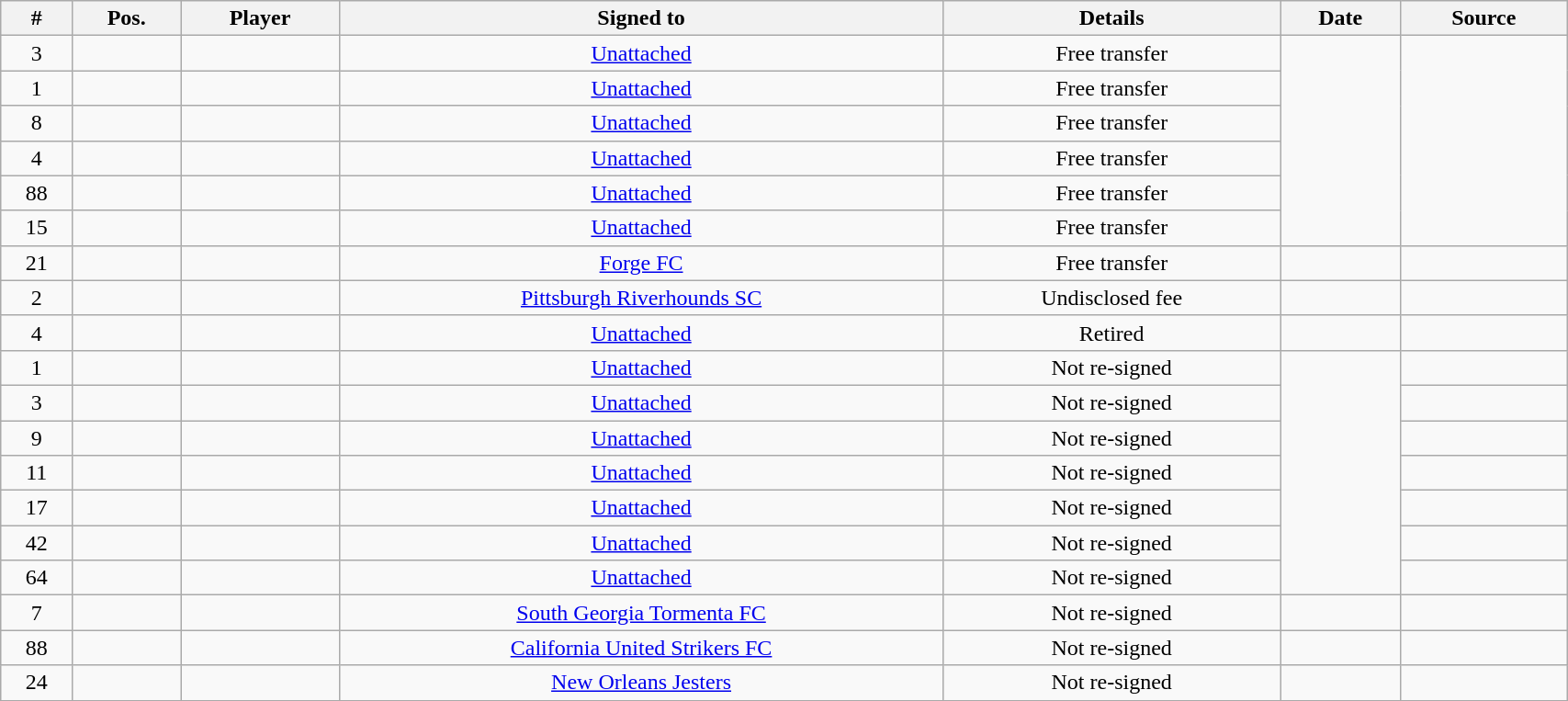<table class="wikitable sortable" style="width:90%; text-align:center;">
<tr>
<th>#</th>
<th>Pos.</th>
<th>Player</th>
<th>Signed to</th>
<th>Details</th>
<th>Date</th>
<th>Source</th>
</tr>
<tr>
<td>3</td>
<td></td>
<td></td>
<td><a href='#'>Unattached</a></td>
<td>Free transfer</td>
<td rowspan="6"></td>
<td rowspan="6"></td>
</tr>
<tr>
<td>1</td>
<td></td>
<td></td>
<td><a href='#'>Unattached</a></td>
<td>Free transfer</td>
</tr>
<tr>
<td>8</td>
<td></td>
<td></td>
<td><a href='#'>Unattached</a></td>
<td>Free transfer</td>
</tr>
<tr>
<td>4</td>
<td></td>
<td></td>
<td><a href='#'>Unattached</a></td>
<td>Free transfer</td>
</tr>
<tr>
<td>88</td>
<td></td>
<td></td>
<td><a href='#'>Unattached</a></td>
<td>Free transfer</td>
</tr>
<tr>
<td>15</td>
<td></td>
<td></td>
<td><a href='#'>Unattached</a></td>
<td>Free transfer</td>
</tr>
<tr>
<td>21</td>
<td></td>
<td></td>
<td> <a href='#'>Forge FC</a></td>
<td>Free transfer</td>
<td></td>
<td></td>
</tr>
<tr>
<td>2</td>
<td></td>
<td></td>
<td> <a href='#'>Pittsburgh Riverhounds SC</a></td>
<td>Undisclosed fee</td>
<td></td>
<td></td>
</tr>
<tr>
<td>4</td>
<td></td>
<td></td>
<td><a href='#'>Unattached</a></td>
<td>Retired</td>
<td></td>
<td></td>
</tr>
<tr>
<td>1</td>
<td></td>
<td></td>
<td><a href='#'>Unattached</a></td>
<td>Not re-signed</td>
<td rowspan="7"></td>
<td></td>
</tr>
<tr>
<td>3</td>
<td></td>
<td></td>
<td><a href='#'>Unattached</a></td>
<td>Not re-signed</td>
<td></td>
</tr>
<tr>
<td>9</td>
<td></td>
<td></td>
<td><a href='#'>Unattached</a></td>
<td>Not re-signed</td>
<td></td>
</tr>
<tr>
<td>11</td>
<td></td>
<td></td>
<td><a href='#'>Unattached</a></td>
<td>Not re-signed</td>
<td></td>
</tr>
<tr>
<td>17</td>
<td></td>
<td></td>
<td><a href='#'>Unattached</a></td>
<td>Not re-signed</td>
<td></td>
</tr>
<tr>
<td>42</td>
<td></td>
<td></td>
<td><a href='#'>Unattached</a></td>
<td>Not re-signed</td>
<td></td>
</tr>
<tr>
<td>64</td>
<td></td>
<td></td>
<td><a href='#'>Unattached</a></td>
<td>Not re-signed</td>
<td></td>
</tr>
<tr>
<td>7</td>
<td></td>
<td></td>
<td> <a href='#'>South Georgia Tormenta FC</a></td>
<td>Not re-signed</td>
<td></td>
<td></td>
</tr>
<tr>
<td>88</td>
<td></td>
<td></td>
<td> <a href='#'>California United Strikers FC</a></td>
<td>Not re-signed</td>
<td></td>
<td></td>
</tr>
<tr>
<td>24</td>
<td></td>
<td></td>
<td> <a href='#'>New Orleans Jesters</a></td>
<td>Not re-signed</td>
<td></td>
<td></td>
</tr>
<tr>
</tr>
</table>
